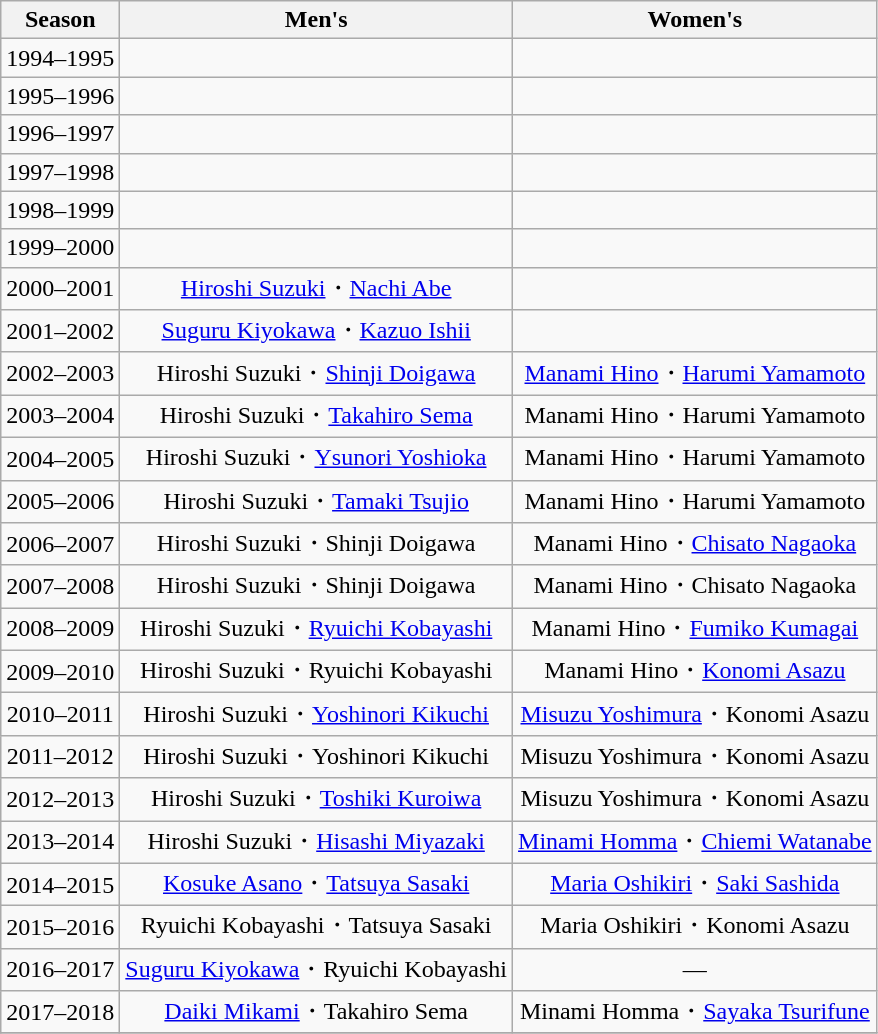<table class=wikitable style=text-align:center>
<tr>
<th>Season</th>
<th>Men's</th>
<th>Women's</th>
</tr>
<tr>
<td>1994–1995</td>
<td></td>
<td></td>
</tr>
<tr>
<td>1995–1996</td>
<td></td>
<td></td>
</tr>
<tr>
<td>1996–1997</td>
<td></td>
<td></td>
</tr>
<tr>
<td>1997–1998</td>
<td></td>
<td></td>
</tr>
<tr>
<td>1998–1999</td>
<td></td>
<td></td>
</tr>
<tr>
<td>1999–2000</td>
<td></td>
<td></td>
</tr>
<tr>
<td>2000–2001</td>
<td><a href='#'>Hiroshi Suzuki</a>・<a href='#'>Nachi Abe</a></td>
<td></td>
</tr>
<tr>
<td>2001–2002</td>
<td><a href='#'>Suguru Kiyokawa</a>・<a href='#'>Kazuo Ishii</a></td>
<td></td>
</tr>
<tr>
<td>2002–2003</td>
<td>Hiroshi Suzuki・<a href='#'>Shinji Doigawa</a></td>
<td><a href='#'>Manami Hino</a>・<a href='#'>Harumi Yamamoto</a></td>
</tr>
<tr>
<td>2003–2004</td>
<td>Hiroshi Suzuki・<a href='#'>Takahiro Sema</a></td>
<td>Manami Hino・Harumi Yamamoto</td>
</tr>
<tr>
<td>2004–2005</td>
<td>Hiroshi Suzuki・<a href='#'>Ysunori Yoshioka</a></td>
<td>Manami Hino・Harumi Yamamoto</td>
</tr>
<tr>
<td>2005–2006</td>
<td>Hiroshi Suzuki・<a href='#'>Tamaki Tsujio</a></td>
<td>Manami Hino・Harumi Yamamoto</td>
</tr>
<tr>
<td>2006–2007</td>
<td>Hiroshi Suzuki・Shinji Doigawa</td>
<td>Manami Hino・<a href='#'>Chisato Nagaoka</a></td>
</tr>
<tr>
<td>2007–2008</td>
<td>Hiroshi Suzuki・Shinji Doigawa</td>
<td>Manami Hino・Chisato Nagaoka</td>
</tr>
<tr>
<td>2008–2009</td>
<td>Hiroshi Suzuki・<a href='#'>Ryuichi Kobayashi</a></td>
<td>Manami Hino・<a href='#'>Fumiko Kumagai</a></td>
</tr>
<tr>
<td>2009–2010</td>
<td>Hiroshi Suzuki・Ryuichi Kobayashi</td>
<td>Manami Hino・<a href='#'>Konomi Asazu</a></td>
</tr>
<tr>
<td>2010–2011</td>
<td>Hiroshi Suzuki・<a href='#'>Yoshinori Kikuchi</a></td>
<td><a href='#'>Misuzu Yoshimura</a>・Konomi Asazu</td>
</tr>
<tr>
<td>2011–2012</td>
<td>Hiroshi Suzuki・Yoshinori Kikuchi</td>
<td>Misuzu Yoshimura・Konomi Asazu</td>
</tr>
<tr>
<td>2012–2013</td>
<td>Hiroshi Suzuki・<a href='#'>Toshiki Kuroiwa</a></td>
<td>Misuzu Yoshimura・Konomi Asazu</td>
</tr>
<tr>
<td>2013–2014</td>
<td>Hiroshi Suzuki・<a href='#'>Hisashi Miyazaki</a></td>
<td><a href='#'>Minami Homma</a>・<a href='#'>Chiemi Watanabe</a></td>
</tr>
<tr>
<td>2014–2015</td>
<td><a href='#'>Kosuke Asano</a>・<a href='#'>Tatsuya Sasaki</a></td>
<td><a href='#'>Maria Oshikiri</a>・<a href='#'>Saki Sashida</a></td>
</tr>
<tr>
<td>2015–2016</td>
<td>Ryuichi Kobayashi・Tatsuya Sasaki</td>
<td>Maria Oshikiri・Konomi Asazu</td>
</tr>
<tr>
<td>2016–2017</td>
<td><a href='#'>Suguru Kiyokawa</a>・Ryuichi Kobayashi</td>
<td>—</td>
</tr>
<tr>
<td>2017–2018</td>
<td><a href='#'>Daiki Mikami</a>・Takahiro Sema</td>
<td>Minami Homma・<a href='#'>Sayaka Tsurifune</a></td>
</tr>
<tr>
</tr>
</table>
